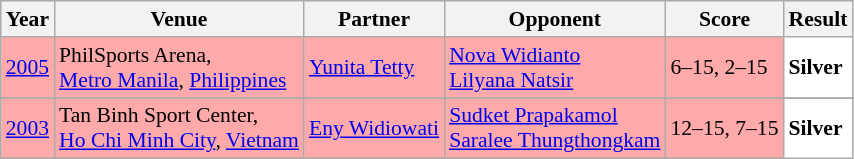<table class="sortable wikitable" style="font-size: 90%;">
<tr>
<th>Year</th>
<th>Venue</th>
<th>Partner</th>
<th>Opponent</th>
<th>Score</th>
<th>Result</th>
</tr>
<tr style="background:#FFAAAA">
<td align="center"><a href='#'>2005</a></td>
<td align="left">PhilSports Arena,<br><a href='#'>Metro Manila</a>, <a href='#'>Philippines</a></td>
<td align="left"> <a href='#'>Yunita Tetty</a></td>
<td align="left"> <a href='#'>Nova Widianto</a> <br>  <a href='#'>Lilyana Natsir</a></td>
<td align="left">6–15, 2–15</td>
<td style="text-align:left; background:white"> <strong>Silver</strong></td>
</tr>
<tr>
</tr>
<tr style="background:#FFAAAA">
<td align="center"><a href='#'>2003</a></td>
<td align="left">Tan Binh Sport Center,<br><a href='#'>Ho Chi Minh City</a>, <a href='#'>Vietnam</a></td>
<td align="left"> <a href='#'>Eny Widiowati</a></td>
<td align="left"> <a href='#'>Sudket Prapakamol</a> <br>  <a href='#'>Saralee Thungthongkam</a></td>
<td align="left">12–15, 7–15</td>
<td style="text-align:left; background:white"> <strong>Silver</strong></td>
</tr>
</table>
